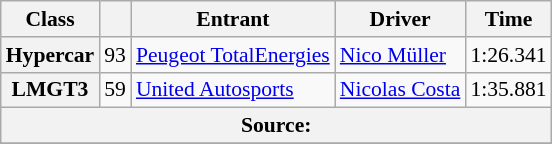<table class="wikitable" style="font-size:90%;">
<tr>
<th>Class</th>
<th></th>
<th>Entrant</th>
<th>Driver</th>
<th>Time</th>
</tr>
<tr>
<th>Hypercar</th>
<td style="text-align:center;">93</td>
<td> <a href='#'>Peugeot TotalEnergies</a></td>
<td> <a href='#'>Nico Müller</a></td>
<td>1:26.341</td>
</tr>
<tr>
<th>LMGT3</th>
<td style="text-align:center;">59</td>
<td> <a href='#'>United Autosports</a></td>
<td> <a href='#'>Nicolas Costa</a></td>
<td>1:35.881</td>
</tr>
<tr>
<th colspan="6">Source:</th>
</tr>
<tr>
</tr>
</table>
